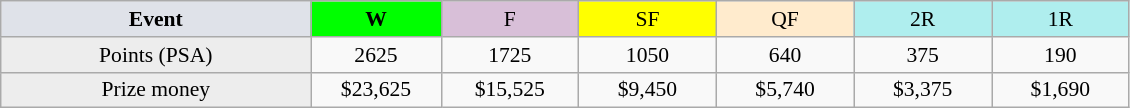<table class=wikitable style=font-size:90%;text-align:center>
<tr>
<td width=200 colspan=1 bgcolor=#dfe2e9><strong>Event</strong></td>
<td width=80 bgcolor=lime><strong>W</strong></td>
<td width=85 bgcolor=#D8BFD8>F</td>
<td width=85 bgcolor=#FFFF00>SF</td>
<td width=85 bgcolor=#ffebcd>QF</td>
<td width=85 bgcolor=#afeeee>2R</td>
<td width=85 bgcolor=#afeeee>1R</td>
</tr>
<tr>
<td bgcolor=#EDEDED>Points (PSA)</td>
<td>2625</td>
<td>1725</td>
<td>1050</td>
<td>640</td>
<td>375</td>
<td>190</td>
</tr>
<tr>
<td bgcolor=#EDEDED>Prize money</td>
<td>$23,625</td>
<td>$15,525</td>
<td>$9,450</td>
<td>$5,740</td>
<td>$3,375</td>
<td>$1,690</td>
</tr>
</table>
